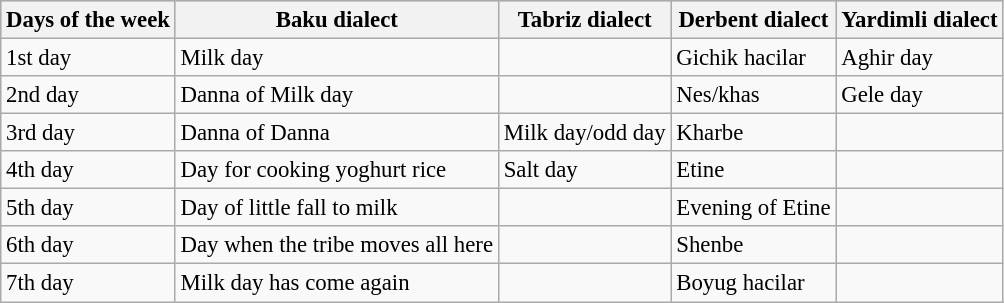<table class="wikitable sortable" style="margin:0 1em 0 0; font-size:95%;">
<tr bgcolor="#cccccc">
<th>Days of the week</th>
<th>Baku dialect</th>
<th>Tabriz dialect</th>
<th>Derbent dialect</th>
<th>Yardimli dialect</th>
</tr>
<tr>
<td>1st day</td>
<td>Milk day</td>
<td></td>
<td>Gichik hacilar</td>
<td>Aghir day</td>
</tr>
<tr>
<td>2nd day</td>
<td>Danna of Milk day</td>
<td></td>
<td>Nes/khas</td>
<td>Gele day</td>
</tr>
<tr>
<td>3rd day</td>
<td>Danna of Danna</td>
<td>Milk day/odd day</td>
<td>Kharbe</td>
<td></td>
</tr>
<tr>
<td>4th day</td>
<td>Day for cooking yoghurt rice</td>
<td>Salt day</td>
<td>Etine</td>
<td></td>
</tr>
<tr>
<td>5th day</td>
<td>Day of little fall to milk</td>
<td></td>
<td>Evening of Etine</td>
<td></td>
</tr>
<tr>
<td>6th day</td>
<td>Day when the tribe moves all here</td>
<td></td>
<td>Shenbe</td>
<td></td>
</tr>
<tr>
<td>7th day</td>
<td>Milk day has come again</td>
<td></td>
<td>Boyug hacilar</td>
<td></td>
</tr>
</table>
